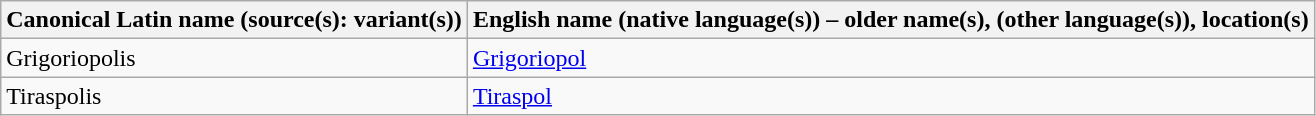<table class="wikitable">
<tr>
<th>Canonical Latin name (source(s): variant(s))</th>
<th>English name (native language(s)) – older name(s), (other language(s)), location(s)</th>
</tr>
<tr>
<td>Grigoriopolis</td>
<td><a href='#'>Grigoriopol</a></td>
</tr>
<tr>
<td>Tiraspolis</td>
<td><a href='#'>Tiraspol</a></td>
</tr>
</table>
